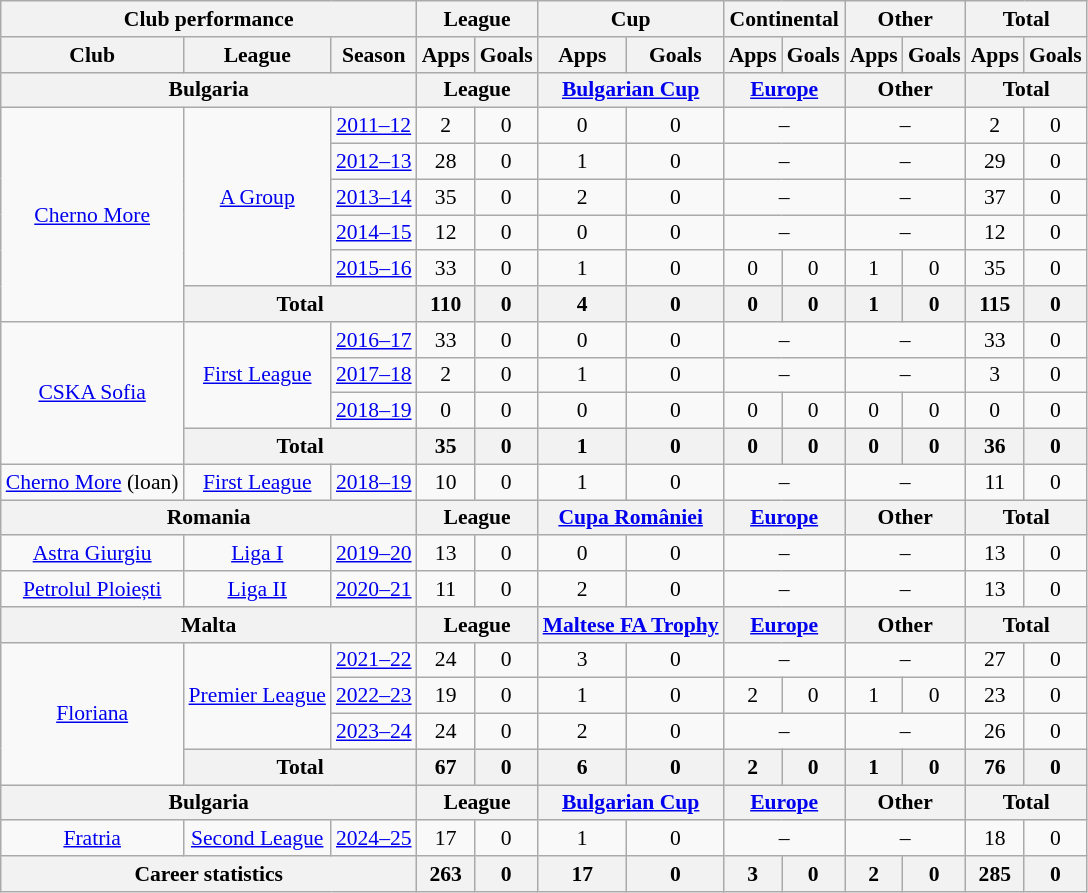<table class="wikitable" style="font-size:90%; text-align: center">
<tr>
<th Colspan="3">Club performance</th>
<th Colspan="2">League</th>
<th Colspan="2">Cup</th>
<th Colspan="2">Continental</th>
<th Colspan="2">Other</th>
<th Colspan="3">Total</th>
</tr>
<tr>
<th>Club</th>
<th>League</th>
<th>Season</th>
<th>Apps</th>
<th>Goals</th>
<th>Apps</th>
<th>Goals</th>
<th>Apps</th>
<th>Goals</th>
<th>Apps</th>
<th>Goals</th>
<th>Apps</th>
<th>Goals</th>
</tr>
<tr>
<th Colspan="3">Bulgaria</th>
<th Colspan="2">League</th>
<th Colspan="2"><a href='#'>Bulgarian Cup</a></th>
<th Colspan="2"><a href='#'>Europe</a></th>
<th Colspan="2">Other</th>
<th Colspan="2">Total</th>
</tr>
<tr>
<td rowspan=6><a href='#'>Cherno More</a></td>
<td rowspan="5"><a href='#'>A Group</a></td>
<td><a href='#'>2011–12</a></td>
<td>2</td>
<td>0</td>
<td>0</td>
<td>0</td>
<td colspan="2">–</td>
<td colspan="2">–</td>
<td>2</td>
<td>0</td>
</tr>
<tr>
<td><a href='#'>2012–13</a></td>
<td>28</td>
<td>0</td>
<td>1</td>
<td>0</td>
<td colspan="2">–</td>
<td colspan="2">–</td>
<td>29</td>
<td>0</td>
</tr>
<tr>
<td><a href='#'>2013–14</a></td>
<td>35</td>
<td>0</td>
<td>2</td>
<td>0</td>
<td colspan="2">–</td>
<td colspan="2">–</td>
<td>37</td>
<td>0</td>
</tr>
<tr>
<td><a href='#'>2014–15</a></td>
<td>12</td>
<td>0</td>
<td>0</td>
<td>0</td>
<td colspan="2">–</td>
<td colspan="2">–</td>
<td>12</td>
<td>0</td>
</tr>
<tr>
<td><a href='#'>2015–16</a></td>
<td>33</td>
<td>0</td>
<td>1</td>
<td>0</td>
<td>0</td>
<td>0</td>
<td>1</td>
<td>0</td>
<td>35</td>
<td>0</td>
</tr>
<tr>
<th colspan=2>Total</th>
<th>110</th>
<th>0</th>
<th>4</th>
<th>0</th>
<th>0</th>
<th>0</th>
<th>1</th>
<th>0</th>
<th>115</th>
<th>0</th>
</tr>
<tr>
<td rowspan=4><a href='#'>CSKA Sofia</a></td>
<td rowspan="3"><a href='#'>First League</a></td>
<td><a href='#'>2016–17</a></td>
<td>33</td>
<td>0</td>
<td>0</td>
<td>0</td>
<td colspan="2">–</td>
<td colspan="2">–</td>
<td>33</td>
<td>0</td>
</tr>
<tr>
<td><a href='#'>2017–18</a></td>
<td>2</td>
<td>0</td>
<td>1</td>
<td>0</td>
<td colspan="2">–</td>
<td colspan="2">–</td>
<td>3</td>
<td>0</td>
</tr>
<tr>
<td><a href='#'>2018–19</a></td>
<td>0</td>
<td>0</td>
<td>0</td>
<td>0</td>
<td>0</td>
<td>0</td>
<td>0</td>
<td>0</td>
<td>0</td>
<td>0</td>
</tr>
<tr>
<th colspan=2>Total</th>
<th>35</th>
<th>0</th>
<th>1</th>
<th>0</th>
<th>0</th>
<th>0</th>
<th>0</th>
<th>0</th>
<th>36</th>
<th>0</th>
</tr>
<tr>
<td rowspan=1><a href='#'>Cherno More</a> (loan)</td>
<td rowspan="1"><a href='#'>First League</a></td>
<td><a href='#'>2018–19</a></td>
<td>10</td>
<td>0</td>
<td>1</td>
<td>0</td>
<td colspan="2">–</td>
<td colspan="2">–</td>
<td>11</td>
<td>0</td>
</tr>
<tr>
<th Colspan="3">Romania</th>
<th Colspan="2">League</th>
<th Colspan="2"><a href='#'>Cupa României</a></th>
<th Colspan="2"><a href='#'>Europe</a></th>
<th Colspan="2">Other</th>
<th Colspan="2">Total</th>
</tr>
<tr>
<td rowspan=1><a href='#'>Astra Giurgiu</a></td>
<td rowspan="1"><a href='#'>Liga I</a></td>
<td><a href='#'>2019–20</a></td>
<td>13</td>
<td>0</td>
<td>0</td>
<td>0</td>
<td colspan="2">–</td>
<td colspan="2">–</td>
<td>13</td>
<td>0</td>
</tr>
<tr>
<td rowspan=1><a href='#'>Petrolul Ploiești</a></td>
<td rowspan="1"><a href='#'>Liga II</a></td>
<td><a href='#'>2020–21</a></td>
<td>11</td>
<td>0</td>
<td>2</td>
<td>0</td>
<td colspan="2">–</td>
<td colspan="2">–</td>
<td>13</td>
<td>0</td>
</tr>
<tr>
<th Colspan="3">Malta</th>
<th Colspan="2">League</th>
<th Colspan="2"><a href='#'>Maltese FA Trophy</a></th>
<th Colspan="2"><a href='#'>Europe</a></th>
<th Colspan="2">Other</th>
<th Colspan="2">Total</th>
</tr>
<tr>
<td rowspan=4><a href='#'>Floriana</a></td>
<td rowspan="3"><a href='#'>Premier League</a></td>
<td><a href='#'>2021–22</a></td>
<td>24</td>
<td>0</td>
<td>3</td>
<td>0</td>
<td colspan="2">–</td>
<td colspan="2">–</td>
<td>27</td>
<td>0</td>
</tr>
<tr>
<td><a href='#'>2022–23</a></td>
<td>19</td>
<td>0</td>
<td>1</td>
<td>0</td>
<td>2</td>
<td>0</td>
<td>1</td>
<td>0</td>
<td>23</td>
<td>0</td>
</tr>
<tr>
<td><a href='#'>2023–24</a></td>
<td>24</td>
<td>0</td>
<td>2</td>
<td>0</td>
<td colspan="2">–</td>
<td colspan="2">–</td>
<td>26</td>
<td>0</td>
</tr>
<tr>
<th colspan=2>Total</th>
<th>67</th>
<th>0</th>
<th>6</th>
<th>0</th>
<th>2</th>
<th>0</th>
<th>1</th>
<th>0</th>
<th>76</th>
<th>0</th>
</tr>
<tr>
<th Colspan="3">Bulgaria</th>
<th Colspan="2">League</th>
<th Colspan="2"><a href='#'>Bulgarian Cup</a></th>
<th Colspan="2"><a href='#'>Europe</a></th>
<th Colspan="2">Other</th>
<th Colspan="2">Total</th>
</tr>
<tr>
<td rowspan=1><a href='#'>Fratria</a></td>
<td rowspan="1"><a href='#'>Second League</a></td>
<td><a href='#'>2024–25</a></td>
<td>17</td>
<td>0</td>
<td>1</td>
<td>0</td>
<td colspan="2">–</td>
<td colspan="2">–</td>
<td>18</td>
<td>0</td>
</tr>
<tr>
<th colspan="3">Career statistics</th>
<th>263</th>
<th>0</th>
<th>17</th>
<th>0</th>
<th>3</th>
<th>0</th>
<th>2</th>
<th>0</th>
<th>285</th>
<th>0</th>
</tr>
</table>
